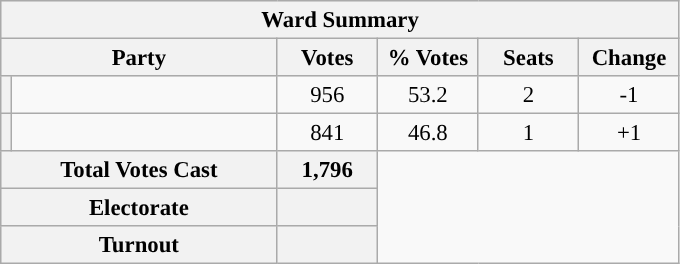<table class="wikitable" style="font-size: 95%;">
<tr style="background-color:#E9E9E9">
<th colspan="6">Ward Summary</th>
</tr>
<tr style="background-color:#E9E9E9">
<th colspan="2">Party</th>
<th style="width: 60px">Votes</th>
<th style="width: 60px">% Votes</th>
<th style="width: 60px">Seats</th>
<th style="width: 60px">Change</th>
</tr>
<tr>
<th style="background-color: "></th>
<td style="width: 170px"><a href='#'></a></td>
<td align="center">956</td>
<td align="center">53.2</td>
<td align="center">2</td>
<td align="center">-1</td>
</tr>
<tr>
<th style="background-color: "></th>
<td style="width: 170px"><a href='#'></a></td>
<td align="center">841</td>
<td align="center">46.8</td>
<td align="center">1</td>
<td align="center">+1</td>
</tr>
<tr style="background-color:#E9E9E9">
<th colspan="2">Total Votes Cast</th>
<th style="width: 60px">1,796</th>
</tr>
<tr style="background-color:#E9E9E9">
<th colspan="2">Electorate</th>
<th style="width: 60px"></th>
</tr>
<tr style="background-color:#E9E9E9">
<th colspan="2">Turnout</th>
<th style="width: 60px"></th>
</tr>
</table>
